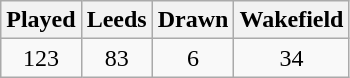<table class="wikitable" style="text-align:center">
<tr>
<th>Played</th>
<th>Leeds</th>
<th>Drawn</th>
<th>Wakefield</th>
</tr>
<tr>
<td>123</td>
<td>83</td>
<td>6</td>
<td>34</td>
</tr>
</table>
